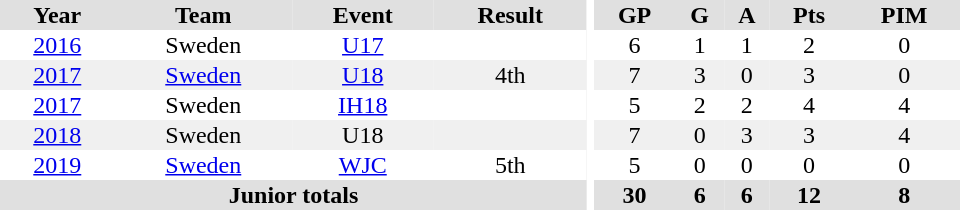<table border="0" cellpadding="1" cellspacing="0" ID="Table3" style="text-align:center; width:40em">
<tr ALIGN="center" bgcolor="#e0e0e0">
<th>Year</th>
<th>Team</th>
<th>Event</th>
<th>Result</th>
<th rowspan="99" bgcolor="#ffffff"></th>
<th>GP</th>
<th>G</th>
<th>A</th>
<th>Pts</th>
<th>PIM</th>
</tr>
<tr>
<td><a href='#'>2016</a></td>
<td>Sweden</td>
<td><a href='#'>U17</a></td>
<td></td>
<td>6</td>
<td>1</td>
<td>1</td>
<td>2</td>
<td>0</td>
</tr>
<tr style="background:#f0f0f0;">
<td><a href='#'>2017</a></td>
<td><a href='#'>Sweden</a></td>
<td><a href='#'>U18</a></td>
<td>4th</td>
<td>7</td>
<td>3</td>
<td>0</td>
<td>3</td>
<td>0</td>
</tr>
<tr>
<td><a href='#'>2017</a></td>
<td>Sweden</td>
<td><a href='#'>IH18</a></td>
<td></td>
<td>5</td>
<td>2</td>
<td>2</td>
<td>4</td>
<td>4</td>
</tr>
<tr style="background:#f0f0f0;">
<td><a href='#'>2018</a></td>
<td>Sweden</td>
<td>U18</td>
<td></td>
<td>7</td>
<td>0</td>
<td>3</td>
<td>3</td>
<td>4</td>
</tr>
<tr>
<td><a href='#'>2019</a></td>
<td><a href='#'>Sweden</a></td>
<td><a href='#'>WJC</a></td>
<td>5th</td>
<td>5</td>
<td>0</td>
<td>0</td>
<td>0</td>
<td>0</td>
</tr>
<tr ALIGN="center" bgcolor="#e0e0e0">
<th colspan=4>Junior totals</th>
<th>30</th>
<th>6</th>
<th>6</th>
<th>12</th>
<th>8</th>
</tr>
</table>
